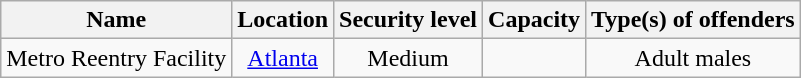<table class="wikitable sortable">
<tr>
<th>Name</th>
<th style="text-align: center;">Location</th>
<th style="text-align: center;">Security level</th>
<th style="text-align: center;">Capacity</th>
<th style="text-align: center;">Type(s) of offenders</th>
</tr>
<tr>
<td>Metro Reentry Facility</td>
<td style="text-align: center;"><a href='#'>Atlanta</a></td>
<td style="text-align: center;">Medium</td>
<td style="text-align: center;"></td>
<td style="text-align: center;">Adult males</td>
</tr>
</table>
